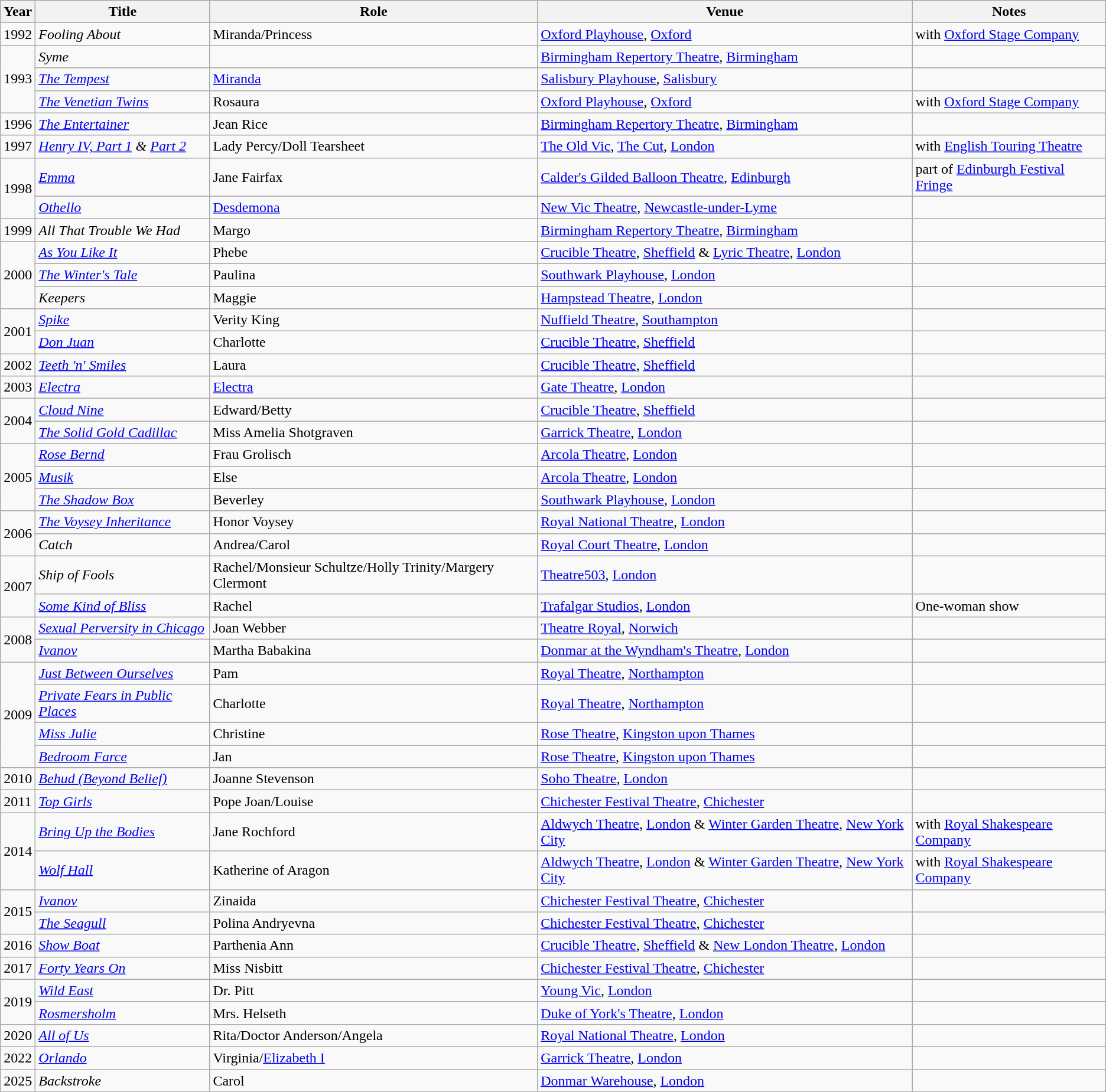<table class="wikitable sortable">
<tr>
<th>Year</th>
<th>Title</th>
<th>Role</th>
<th>Venue</th>
<th>Notes</th>
</tr>
<tr>
<td>1992</td>
<td><em>Fooling About</em></td>
<td>Miranda/Princess</td>
<td><a href='#'>Oxford Playhouse</a>, <a href='#'>Oxford</a></td>
<td>with <a href='#'>Oxford Stage Company</a></td>
</tr>
<tr>
<td rowspan="3">1993</td>
<td><em>Syme</em></td>
<td></td>
<td><a href='#'>Birmingham Repertory Theatre</a>, <a href='#'>Birmingham</a></td>
<td></td>
</tr>
<tr>
<td><em><a href='#'>The Tempest</a></em></td>
<td><a href='#'>Miranda</a></td>
<td><a href='#'>Salisbury Playhouse</a>, <a href='#'>Salisbury</a></td>
<td></td>
</tr>
<tr>
<td><em><a href='#'>The Venetian Twins</a></em></td>
<td>Rosaura</td>
<td><a href='#'>Oxford Playhouse</a>, <a href='#'>Oxford</a></td>
<td>with <a href='#'>Oxford Stage Company</a></td>
</tr>
<tr>
<td>1996</td>
<td><em><a href='#'>The Entertainer</a></em></td>
<td>Jean Rice</td>
<td><a href='#'>Birmingham Repertory Theatre</a>, <a href='#'>Birmingham</a></td>
</tr>
<tr>
<td>1997</td>
<td><em><a href='#'>Henry IV, Part 1</a> & <a href='#'>Part 2</a></em></td>
<td>Lady Percy/Doll Tearsheet</td>
<td><a href='#'>The Old Vic</a>, <a href='#'>The Cut</a>, <a href='#'>London</a></td>
<td>with <a href='#'>English Touring Theatre</a></td>
</tr>
<tr>
<td rowspan="2">1998</td>
<td><em><a href='#'>Emma</a></em></td>
<td>Jane Fairfax</td>
<td><a href='#'>Calder's Gilded Balloon Theatre</a>, <a href='#'>Edinburgh</a></td>
<td>part of <a href='#'>Edinburgh Festival Fringe</a></td>
</tr>
<tr>
<td><em><a href='#'>Othello</a></em></td>
<td><a href='#'>Desdemona</a></td>
<td><a href='#'>New Vic Theatre</a>, <a href='#'>Newcastle-under-Lyme</a></td>
<td></td>
</tr>
<tr>
<td>1999</td>
<td><em>All That Trouble We Had</em></td>
<td>Margo</td>
<td><a href='#'>Birmingham Repertory Theatre</a>, <a href='#'>Birmingham</a></td>
<td></td>
</tr>
<tr>
<td rowspan="3">2000</td>
<td><em><a href='#'>As You Like It</a></em></td>
<td>Phebe</td>
<td><a href='#'>Crucible Theatre</a>, <a href='#'>Sheffield</a> & <a href='#'>Lyric Theatre</a>, <a href='#'>London</a></td>
<td></td>
</tr>
<tr>
<td><em><a href='#'>The Winter's Tale</a></em></td>
<td>Paulina</td>
<td><a href='#'>Southwark Playhouse</a>, <a href='#'>London</a></td>
<td></td>
</tr>
<tr>
<td><em>Keepers</em></td>
<td>Maggie</td>
<td><a href='#'>Hampstead Theatre</a>, <a href='#'>London</a></td>
<td></td>
</tr>
<tr>
<td rowspan="2">2001</td>
<td><em><a href='#'>Spike</a></em></td>
<td>Verity King</td>
<td><a href='#'>Nuffield Theatre</a>, <a href='#'>Southampton</a></td>
<td></td>
</tr>
<tr>
<td><em><a href='#'>Don Juan</a></em></td>
<td>Charlotte</td>
<td><a href='#'>Crucible Theatre</a>, <a href='#'>Sheffield</a></td>
<td></td>
</tr>
<tr>
<td>2002</td>
<td><em><a href='#'>Teeth 'n' Smiles</a></em></td>
<td>Laura</td>
<td><a href='#'>Crucible Theatre</a>, <a href='#'>Sheffield</a></td>
<td></td>
</tr>
<tr>
<td>2003</td>
<td><em><a href='#'>Electra</a></em></td>
<td><a href='#'>Electra</a></td>
<td><a href='#'>Gate Theatre</a>, <a href='#'>London</a></td>
<td></td>
</tr>
<tr>
<td rowspan="2">2004</td>
<td><em><a href='#'>Cloud Nine</a></em></td>
<td>Edward/Betty</td>
<td><a href='#'>Crucible Theatre</a>, <a href='#'>Sheffield</a></td>
<td></td>
</tr>
<tr>
<td><em><a href='#'>The Solid Gold Cadillac</a></em></td>
<td>Miss Amelia Shotgraven</td>
<td><a href='#'>Garrick Theatre</a>, <a href='#'>London</a></td>
<td></td>
</tr>
<tr>
<td rowspan="3">2005</td>
<td><em><a href='#'>Rose Bernd</a></em></td>
<td>Frau Grolisch</td>
<td><a href='#'>Arcola Theatre</a>, <a href='#'>London</a></td>
<td></td>
</tr>
<tr>
<td><em><a href='#'>Musik</a></em></td>
<td>Else</td>
<td><a href='#'>Arcola Theatre</a>, <a href='#'>London</a></td>
<td></td>
</tr>
<tr>
<td><em><a href='#'>The Shadow Box</a></em></td>
<td>Beverley</td>
<td><a href='#'>Southwark Playhouse</a>, <a href='#'>London</a></td>
<td></td>
</tr>
<tr>
<td rowspan="2">2006</td>
<td><em><a href='#'>The Voysey Inheritance</a></em></td>
<td>Honor Voysey</td>
<td><a href='#'>Royal National Theatre</a>, <a href='#'>London</a></td>
<td></td>
</tr>
<tr>
<td><em>Catch</em></td>
<td>Andrea/Carol</td>
<td><a href='#'>Royal Court Theatre</a>, <a href='#'>London</a></td>
<td></td>
</tr>
<tr>
<td rowspan="2">2007</td>
<td><em>Ship of Fools</em></td>
<td>Rachel/Monsieur Schultze/Holly Trinity/Margery Clermont</td>
<td><a href='#'>Theatre503</a>, <a href='#'>London</a></td>
<td></td>
</tr>
<tr>
<td><em><a href='#'>Some Kind of Bliss</a></em></td>
<td>Rachel</td>
<td><a href='#'>Trafalgar Studios</a>, <a href='#'>London</a></td>
<td>One-woman show</td>
</tr>
<tr>
<td rowspan="2">2008</td>
<td><em><a href='#'>Sexual Perversity in Chicago</a></em></td>
<td>Joan Webber</td>
<td><a href='#'>Theatre Royal</a>, <a href='#'>Norwich</a></td>
<td></td>
</tr>
<tr>
<td><em><a href='#'>Ivanov</a></em></td>
<td>Martha Babakina</td>
<td><a href='#'>Donmar at the Wyndham's Theatre</a>, <a href='#'>London</a></td>
<td></td>
</tr>
<tr>
<td rowspan="4">2009</td>
<td><em><a href='#'>Just Between Ourselves</a></em></td>
<td>Pam</td>
<td><a href='#'>Royal Theatre</a>, <a href='#'>Northampton</a></td>
<td></td>
</tr>
<tr>
<td><em><a href='#'>Private Fears in Public Places</a></em></td>
<td>Charlotte</td>
<td><a href='#'>Royal Theatre</a>, <a href='#'>Northampton</a></td>
<td></td>
</tr>
<tr>
<td><em><a href='#'>Miss Julie</a></em></td>
<td>Christine</td>
<td><a href='#'>Rose Theatre</a>, <a href='#'>Kingston upon Thames</a></td>
<td></td>
</tr>
<tr>
<td><em><a href='#'>Bedroom Farce</a></em></td>
<td>Jan</td>
<td><a href='#'>Rose Theatre</a>, <a href='#'>Kingston upon Thames</a></td>
<td></td>
</tr>
<tr>
<td>2010</td>
<td><em><a href='#'>Behud (Beyond Belief)</a></em></td>
<td>Joanne Stevenson</td>
<td><a href='#'>Soho Theatre</a>, <a href='#'>London</a></td>
<td></td>
</tr>
<tr>
<td>2011</td>
<td><em><a href='#'>Top Girls</a></em></td>
<td>Pope Joan/Louise</td>
<td><a href='#'>Chichester Festival Theatre</a>, <a href='#'>Chichester</a></td>
<td></td>
</tr>
<tr>
<td rowspan="2">2014</td>
<td><em><a href='#'>Bring Up the Bodies</a></em></td>
<td>Jane Rochford</td>
<td><a href='#'>Aldwych Theatre</a>, <a href='#'>London</a> & <a href='#'>Winter Garden Theatre</a>, <a href='#'>New York City</a></td>
<td>with <a href='#'>Royal Shakespeare Company</a></td>
</tr>
<tr>
<td><em><a href='#'>Wolf Hall</a></em></td>
<td>Katherine of Aragon</td>
<td><a href='#'>Aldwych Theatre</a>, <a href='#'>London</a> & <a href='#'>Winter Garden Theatre</a>, <a href='#'>New York City</a></td>
<td>with <a href='#'>Royal Shakespeare Company</a></td>
</tr>
<tr>
<td rowspan="2">2015</td>
<td><em><a href='#'>Ivanov</a></em></td>
<td>Zinaida</td>
<td><a href='#'>Chichester Festival Theatre</a>, <a href='#'>Chichester</a></td>
<td></td>
</tr>
<tr>
<td><em><a href='#'>The Seagull</a></em></td>
<td>Polina Andryevna</td>
<td><a href='#'>Chichester Festival Theatre</a>, <a href='#'>Chichester</a></td>
<td></td>
</tr>
<tr>
<td>2016</td>
<td><em><a href='#'>Show Boat</a></em></td>
<td>Parthenia Ann</td>
<td><a href='#'>Crucible Theatre</a>, <a href='#'>Sheffield</a> & <a href='#'>New London Theatre</a>, <a href='#'>London</a></td>
<td></td>
</tr>
<tr>
<td>2017</td>
<td><em><a href='#'>Forty Years On</a></em></td>
<td>Miss Nisbitt</td>
<td><a href='#'>Chichester Festival Theatre</a>, <a href='#'>Chichester</a></td>
<td></td>
</tr>
<tr>
<td rowspan="2">2019</td>
<td><em><a href='#'>Wild East</a></em></td>
<td>Dr. Pitt</td>
<td><a href='#'>Young Vic</a>, <a href='#'>London</a></td>
<td></td>
</tr>
<tr>
<td><em><a href='#'>Rosmersholm</a></em></td>
<td>Mrs. Helseth</td>
<td><a href='#'>Duke of York's Theatre</a>, <a href='#'>London</a></td>
<td></td>
</tr>
<tr>
<td>2020</td>
<td><em><a href='#'>All of Us</a></em></td>
<td>Rita/Doctor Anderson/Angela</td>
<td><a href='#'>Royal National Theatre</a>, <a href='#'>London</a></td>
<td></td>
</tr>
<tr>
<td 2022>2022</td>
<td><em><a href='#'>Orlando</a></em></td>
<td>Virginia/<a href='#'>Elizabeth I</a></td>
<td><a href='#'>Garrick Theatre</a>, <a href='#'>London</a></td>
<td></td>
</tr>
<tr>
<td>2025</td>
<td><em>Backstroke</em></td>
<td>Carol</td>
<td><a href='#'>Donmar Warehouse</a>, <a href='#'>London</a></td>
</tr>
</table>
